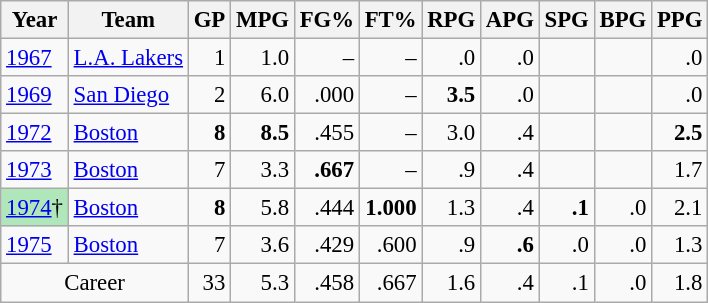<table class="wikitable sortable" style="font-size:95%; text-align:right;">
<tr>
<th>Year</th>
<th>Team</th>
<th>GP</th>
<th>MPG</th>
<th>FG%</th>
<th>FT%</th>
<th>RPG</th>
<th>APG</th>
<th>SPG</th>
<th>BPG</th>
<th>PPG</th>
</tr>
<tr>
<td style="text-align:left;"><a href='#'>1967</a></td>
<td style="text-align:left;"><a href='#'>L.A. Lakers</a></td>
<td>1</td>
<td>1.0</td>
<td>–</td>
<td>–</td>
<td>.0</td>
<td>.0</td>
<td></td>
<td></td>
<td>.0</td>
</tr>
<tr>
<td style="text-align:left;"><a href='#'>1969</a></td>
<td style="text-align:left;"><a href='#'>San Diego</a></td>
<td>2</td>
<td>6.0</td>
<td>.000</td>
<td>–</td>
<td><strong>3.5</strong></td>
<td>.0</td>
<td></td>
<td></td>
<td>.0</td>
</tr>
<tr>
<td style="text-align:left;"><a href='#'>1972</a></td>
<td style="text-align:left;"><a href='#'>Boston</a></td>
<td><strong>8</strong></td>
<td><strong>8.5</strong></td>
<td>.455</td>
<td>–</td>
<td>3.0</td>
<td>.4</td>
<td></td>
<td></td>
<td><strong>2.5</strong></td>
</tr>
<tr>
<td style="text-align:left;"><a href='#'>1973</a></td>
<td style="text-align:left;"><a href='#'>Boston</a></td>
<td>7</td>
<td>3.3</td>
<td><strong>.667</strong></td>
<td>–</td>
<td>.9</td>
<td>.4</td>
<td></td>
<td></td>
<td>1.7</td>
</tr>
<tr>
<td style="text-align:left;background:#afe6ba;"><a href='#'>1974</a>†</td>
<td style="text-align:left;"><a href='#'>Boston</a></td>
<td><strong>8</strong></td>
<td>5.8</td>
<td>.444</td>
<td><strong>1.000</strong></td>
<td>1.3</td>
<td>.4</td>
<td><strong>.1</strong></td>
<td>.0</td>
<td>2.1</td>
</tr>
<tr>
<td style="text-align:left;"><a href='#'>1975</a></td>
<td style="text-align:left;"><a href='#'>Boston</a></td>
<td>7</td>
<td>3.6</td>
<td>.429</td>
<td>.600</td>
<td>.9</td>
<td><strong>.6</strong></td>
<td>.0</td>
<td>.0</td>
<td>1.3</td>
</tr>
<tr class="sortbottom">
<td style="text-align:center;" colspan="2">Career</td>
<td>33</td>
<td>5.3</td>
<td>.458</td>
<td>.667</td>
<td>1.6</td>
<td>.4</td>
<td>.1</td>
<td>.0</td>
<td>1.8</td>
</tr>
</table>
